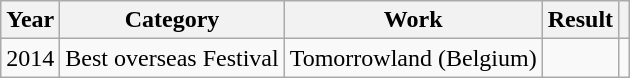<table class="wikitable">
<tr>
<th>Year</th>
<th>Category</th>
<th>Work</th>
<th>Result</th>
<th></th>
</tr>
<tr>
<td>2014</td>
<td>Best overseas Festival</td>
<td>Tomorrowland (Belgium)</td>
<td></td>
<td></td>
</tr>
</table>
